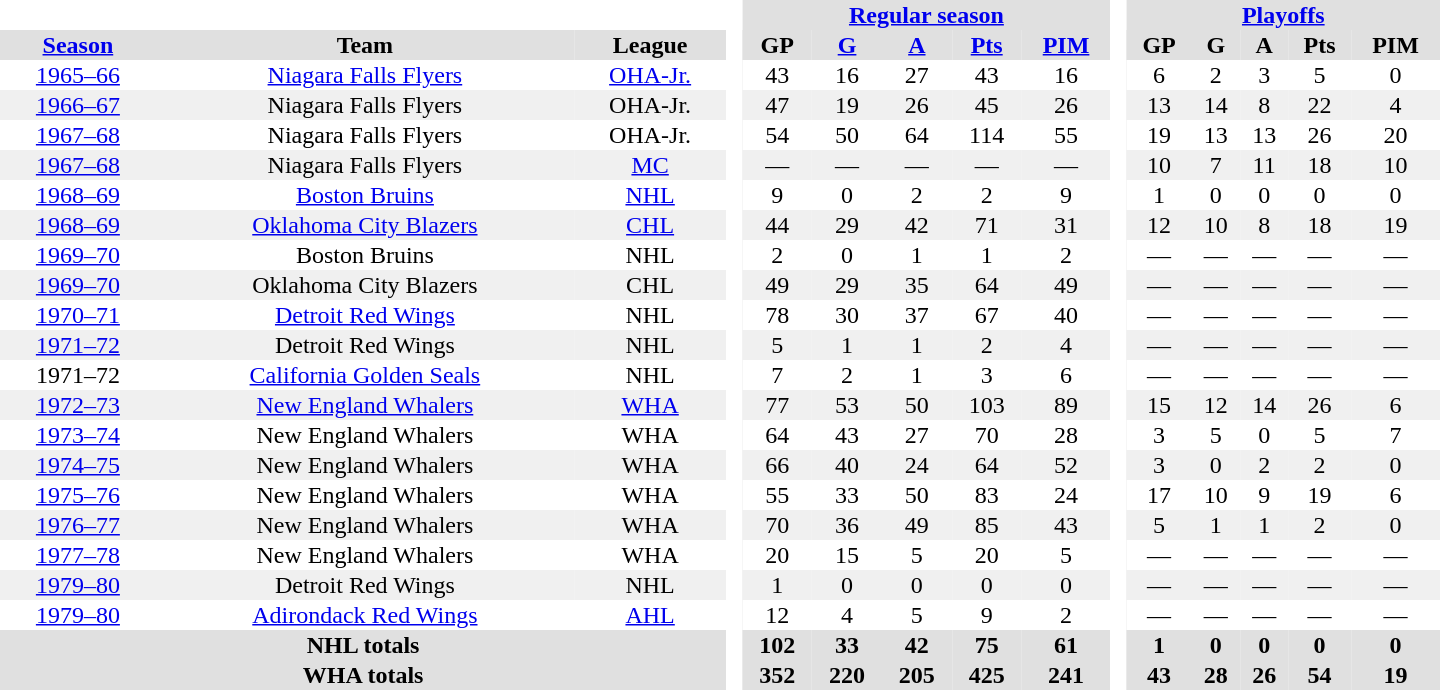<table border="0" cellpadding="1" cellspacing="0" style="text-align:center; width:60em">
<tr bgcolor="#e0e0e0">
<th colspan="3" bgcolor="#ffffff"> </th>
<th rowspan="99" bgcolor="#ffffff"> </th>
<th colspan="5"><a href='#'>Regular season</a></th>
<th rowspan="99" bgcolor="#ffffff"> </th>
<th colspan="5"><a href='#'>Playoffs</a></th>
</tr>
<tr bgcolor="#e0e0e0">
<th><a href='#'>Season</a></th>
<th>Team</th>
<th>League</th>
<th>GP</th>
<th><a href='#'>G</a></th>
<th><a href='#'>A</a></th>
<th><a href='#'>Pts</a></th>
<th><a href='#'>PIM</a></th>
<th>GP</th>
<th>G</th>
<th>A</th>
<th>Pts</th>
<th>PIM</th>
</tr>
<tr>
<td><a href='#'>1965–66</a></td>
<td><a href='#'>Niagara Falls Flyers</a></td>
<td><a href='#'>OHA-Jr.</a></td>
<td>43</td>
<td>16</td>
<td>27</td>
<td>43</td>
<td>16</td>
<td>6</td>
<td>2</td>
<td>3</td>
<td>5</td>
<td>0</td>
</tr>
<tr bgcolor="#f0f0f0">
<td><a href='#'>1966–67</a></td>
<td>Niagara Falls Flyers</td>
<td>OHA-Jr.</td>
<td>47</td>
<td>19</td>
<td>26</td>
<td>45</td>
<td>26</td>
<td>13</td>
<td>14</td>
<td>8</td>
<td>22</td>
<td>4</td>
</tr>
<tr>
<td><a href='#'>1967–68</a></td>
<td>Niagara Falls Flyers</td>
<td>OHA-Jr.</td>
<td>54</td>
<td>50</td>
<td>64</td>
<td>114</td>
<td>55</td>
<td>19</td>
<td>13</td>
<td>13</td>
<td>26</td>
<td>20</td>
</tr>
<tr bgcolor="#f0f0f0">
<td><a href='#'>1967–68</a></td>
<td>Niagara Falls Flyers</td>
<td><a href='#'>MC</a></td>
<td>—</td>
<td>—</td>
<td>—</td>
<td>—</td>
<td>—</td>
<td>10</td>
<td>7</td>
<td>11</td>
<td>18</td>
<td>10</td>
</tr>
<tr>
<td><a href='#'>1968–69</a></td>
<td><a href='#'>Boston Bruins</a></td>
<td><a href='#'>NHL</a></td>
<td>9</td>
<td>0</td>
<td>2</td>
<td>2</td>
<td>9</td>
<td>1</td>
<td>0</td>
<td>0</td>
<td>0</td>
<td>0</td>
</tr>
<tr bgcolor="#f0f0f0">
<td><a href='#'>1968–69</a></td>
<td><a href='#'>Oklahoma City Blazers</a></td>
<td><a href='#'>CHL</a></td>
<td>44</td>
<td>29</td>
<td>42</td>
<td>71</td>
<td>31</td>
<td>12</td>
<td>10</td>
<td>8</td>
<td>18</td>
<td>19</td>
</tr>
<tr>
<td><a href='#'>1969–70</a></td>
<td>Boston Bruins</td>
<td>NHL</td>
<td>2</td>
<td>0</td>
<td>1</td>
<td>1</td>
<td>2</td>
<td>—</td>
<td>—</td>
<td>—</td>
<td>—</td>
<td>—</td>
</tr>
<tr bgcolor="#f0f0f0">
<td><a href='#'>1969–70</a></td>
<td>Oklahoma City Blazers</td>
<td>CHL</td>
<td>49</td>
<td>29</td>
<td>35</td>
<td>64</td>
<td>49</td>
<td>—</td>
<td>—</td>
<td>—</td>
<td>—</td>
<td>—</td>
</tr>
<tr>
<td><a href='#'>1970–71</a></td>
<td><a href='#'>Detroit Red Wings</a></td>
<td>NHL</td>
<td>78</td>
<td>30</td>
<td>37</td>
<td>67</td>
<td>40</td>
<td>—</td>
<td>—</td>
<td>—</td>
<td>—</td>
<td>—</td>
</tr>
<tr bgcolor="#f0f0f0">
<td><a href='#'>1971–72</a></td>
<td>Detroit Red Wings</td>
<td>NHL</td>
<td>5</td>
<td>1</td>
<td>1</td>
<td>2</td>
<td>4</td>
<td>—</td>
<td>—</td>
<td>—</td>
<td>—</td>
<td>—</td>
</tr>
<tr>
<td>1971–72</td>
<td><a href='#'>California Golden Seals</a></td>
<td>NHL</td>
<td>7</td>
<td>2</td>
<td>1</td>
<td>3</td>
<td>6</td>
<td>—</td>
<td>—</td>
<td>—</td>
<td>—</td>
<td>—</td>
</tr>
<tr bgcolor="#f0f0f0">
<td><a href='#'>1972–73</a></td>
<td><a href='#'>New England Whalers</a></td>
<td><a href='#'>WHA</a></td>
<td>77</td>
<td>53</td>
<td>50</td>
<td>103</td>
<td>89</td>
<td>15</td>
<td>12</td>
<td>14</td>
<td>26</td>
<td>6</td>
</tr>
<tr>
<td><a href='#'>1973–74</a></td>
<td>New England Whalers</td>
<td>WHA</td>
<td>64</td>
<td>43</td>
<td>27</td>
<td>70</td>
<td>28</td>
<td>3</td>
<td>5</td>
<td>0</td>
<td>5</td>
<td>7</td>
</tr>
<tr bgcolor="#f0f0f0">
<td><a href='#'>1974–75</a></td>
<td>New England Whalers</td>
<td>WHA</td>
<td>66</td>
<td>40</td>
<td>24</td>
<td>64</td>
<td>52</td>
<td>3</td>
<td>0</td>
<td>2</td>
<td>2</td>
<td>0</td>
</tr>
<tr>
<td><a href='#'>1975–76</a></td>
<td>New England Whalers</td>
<td>WHA</td>
<td>55</td>
<td>33</td>
<td>50</td>
<td>83</td>
<td>24</td>
<td>17</td>
<td>10</td>
<td>9</td>
<td>19</td>
<td>6</td>
</tr>
<tr bgcolor="#f0f0f0">
<td><a href='#'>1976–77</a></td>
<td>New England Whalers</td>
<td>WHA</td>
<td>70</td>
<td>36</td>
<td>49</td>
<td>85</td>
<td>43</td>
<td>5</td>
<td>1</td>
<td>1</td>
<td>2</td>
<td>0</td>
</tr>
<tr>
<td><a href='#'>1977–78</a></td>
<td>New England Whalers</td>
<td>WHA</td>
<td>20</td>
<td>15</td>
<td>5</td>
<td>20</td>
<td>5</td>
<td>—</td>
<td>—</td>
<td>—</td>
<td>—</td>
<td>—</td>
</tr>
<tr bgcolor="#f0f0f0">
<td><a href='#'>1979–80</a></td>
<td>Detroit Red Wings</td>
<td>NHL</td>
<td>1</td>
<td>0</td>
<td>0</td>
<td>0</td>
<td>0</td>
<td>—</td>
<td>—</td>
<td>—</td>
<td>—</td>
<td>—</td>
</tr>
<tr>
<td><a href='#'>1979–80</a></td>
<td><a href='#'>Adirondack Red Wings</a></td>
<td><a href='#'>AHL</a></td>
<td>12</td>
<td>4</td>
<td>5</td>
<td>9</td>
<td>2</td>
<td>—</td>
<td>—</td>
<td>—</td>
<td>—</td>
<td>—</td>
</tr>
<tr bgcolor="#e0e0e0">
<th colspan="3">NHL totals</th>
<th>102</th>
<th>33</th>
<th>42</th>
<th>75</th>
<th>61</th>
<th>1</th>
<th>0</th>
<th>0</th>
<th>0</th>
<th>0</th>
</tr>
<tr bgcolor="#e0e0e0">
<th colspan="3">WHA totals</th>
<th>352</th>
<th>220</th>
<th>205</th>
<th>425</th>
<th>241</th>
<th>43</th>
<th>28</th>
<th>26</th>
<th>54</th>
<th>19</th>
</tr>
</table>
